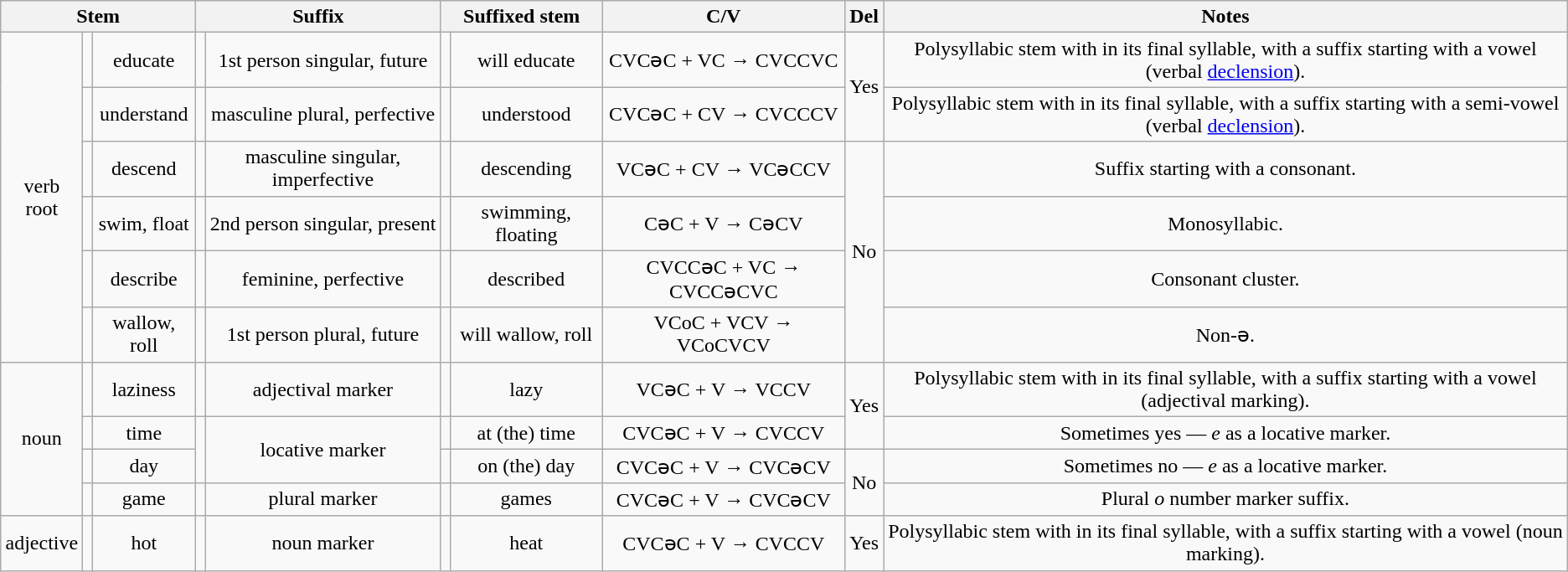<table class="wikitable" style="text-align: center;">
<tr>
<th colspan="3">Stem</th>
<th colspan="2">Suffix</th>
<th colspan="2">Suffixed stem</th>
<th>C/V</th>
<th>Del</th>
<th>Notes</th>
</tr>
<tr>
<td rowspan="6">verb root</td>
<td></td>
<td>educate</td>
<td></td>
<td>1st person singular, future</td>
<td></td>
<td>will educate</td>
<td>CVCəC + VC → CVCCVC</td>
<td rowspan="2">Yes</td>
<td>Polysyllabic stem with  in its final syllable, with a suffix starting with a vowel (verbal <a href='#'>declension</a>).</td>
</tr>
<tr>
<td></td>
<td>understand</td>
<td></td>
<td>masculine plural, perfective</td>
<td></td>
<td>understood</td>
<td>CVCəC + CV → CVCCCV</td>
<td>Polysyllabic stem with  in its final syllable, with a suffix starting with a semi-vowel (verbal <a href='#'>declension</a>).</td>
</tr>
<tr>
<td></td>
<td>descend</td>
<td></td>
<td>masculine singular, imperfective</td>
<td></td>
<td>descending</td>
<td>VCəC + CV → VCəCCV</td>
<td rowspan="4">No</td>
<td>Suffix starting with a consonant.</td>
</tr>
<tr>
<td></td>
<td>swim, float</td>
<td></td>
<td>2nd person singular, present</td>
<td></td>
<td>swimming, floating</td>
<td>CəC + V → CəCV</td>
<td>Monosyllabic.</td>
</tr>
<tr>
<td></td>
<td>describe</td>
<td></td>
<td>feminine, perfective</td>
<td></td>
<td>described</td>
<td>CVCCəC + VC → CVCCəCVC</td>
<td>Consonant cluster.</td>
</tr>
<tr>
<td></td>
<td>wallow, roll</td>
<td></td>
<td>1st person plural, future</td>
<td></td>
<td>will wallow, roll</td>
<td>VCoC + VCV → VCoCVCV</td>
<td>Non-ə.</td>
</tr>
<tr>
<td rowspan="4">noun</td>
<td></td>
<td>laziness</td>
<td></td>
<td>adjectival marker</td>
<td></td>
<td>lazy</td>
<td>VCəC + V → VCCV</td>
<td rowspan="2">Yes</td>
<td>Polysyllabic stem with  in its final syllable, with a suffix starting with a vowel (adjectival marking).</td>
</tr>
<tr>
<td></td>
<td>time</td>
<td rowspan="2"></td>
<td rowspan="2">locative marker</td>
<td></td>
<td>at (the) time</td>
<td>CVCəC + V → CVCCV</td>
<td>Sometimes yes — <em>e</em> as a locative marker.</td>
</tr>
<tr>
<td></td>
<td>day</td>
<td></td>
<td>on (the) day</td>
<td>CVCəC + V → CVCəCV</td>
<td rowspan="2">No</td>
<td>Sometimes no — <em>e</em> as a locative marker.</td>
</tr>
<tr>
<td></td>
<td>game</td>
<td></td>
<td>plural marker</td>
<td></td>
<td>games</td>
<td>CVCəC + V → CVCəCV</td>
<td>Plural <em>o</em> number marker suffix.</td>
</tr>
<tr>
<td>adjective</td>
<td></td>
<td>hot</td>
<td></td>
<td>noun marker</td>
<td></td>
<td>heat</td>
<td>CVCəC + V → CVCCV</td>
<td>Yes</td>
<td>Polysyllabic stem with  in its final syllable, with a suffix starting with a vowel (noun marking).</td>
</tr>
</table>
